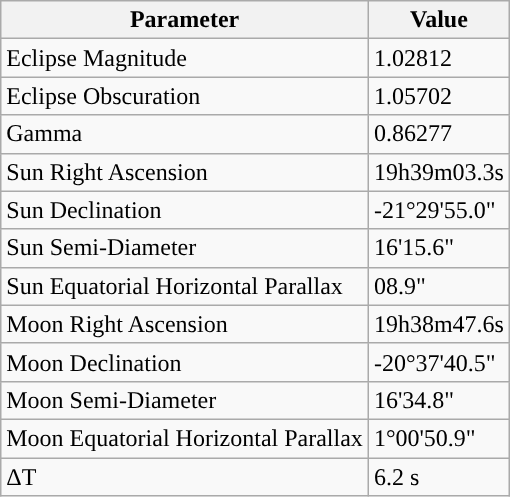<table class="wikitable">
<tr>
<th>Parameter</th>
<th>Value</th>
</tr>
<tr>
<td>Eclipse Magnitude</td>
<td>1.02812</td>
</tr>
<tr>
<td>Eclipse Obscuration</td>
<td>1.05702</td>
</tr>
<tr>
<td>Gamma</td>
<td>0.86277</td>
</tr>
<tr>
<td>Sun Right Ascension</td>
<td>19h39m03.3s</td>
</tr>
<tr>
<td>Sun Declination</td>
<td>-21°29'55.0"</td>
</tr>
<tr>
<td>Sun Semi-Diameter</td>
<td>16'15.6"</td>
</tr>
<tr>
<td>Sun Equatorial Horizontal Parallax</td>
<td>08.9"</td>
</tr>
<tr>
<td>Moon Right Ascension</td>
<td>19h38m47.6s</td>
</tr>
<tr>
<td>Moon Declination</td>
<td>-20°37'40.5"</td>
</tr>
<tr>
<td>Moon Semi-Diameter</td>
<td>16'34.8"</td>
</tr>
<tr>
<td>Moon Equatorial Horizontal Parallax</td>
<td>1°00'50.9"</td>
</tr>
<tr>
<td>ΔT</td>
<td>6.2 s</td>
</tr>
</table>
